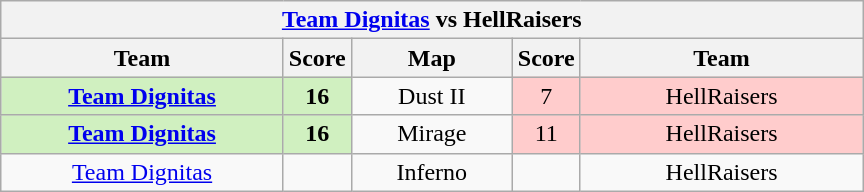<table class="wikitable" style="text-align: center;">
<tr>
<th colspan=5><a href='#'>Team Dignitas</a> vs HellRaisers</th>
</tr>
<tr>
<th width="181px">Team</th>
<th width="20px">Score</th>
<th width="100px">Map</th>
<th width="20px">Score</th>
<th width="181px">Team</th>
</tr>
<tr>
<td style="background: #D0F0C0;"><strong><a href='#'>Team Dignitas</a></strong></td>
<td style="background: #D0F0C0;"><strong>16</strong></td>
<td>Dust II</td>
<td style="background: #FFCCCC;">7</td>
<td style="background: #FFCCCC;">HellRaisers</td>
</tr>
<tr>
<td style="background: #D0F0C0;"><strong><a href='#'>Team Dignitas</a></strong></td>
<td style="background: #D0F0C0;"><strong>16</strong></td>
<td>Mirage</td>
<td style="background: #FFCCCC;">11</td>
<td style="background: #FFCCCC;">HellRaisers</td>
</tr>
<tr>
<td><a href='#'>Team Dignitas</a></td>
<td></td>
<td>Inferno</td>
<td></td>
<td>HellRaisers</td>
</tr>
</table>
